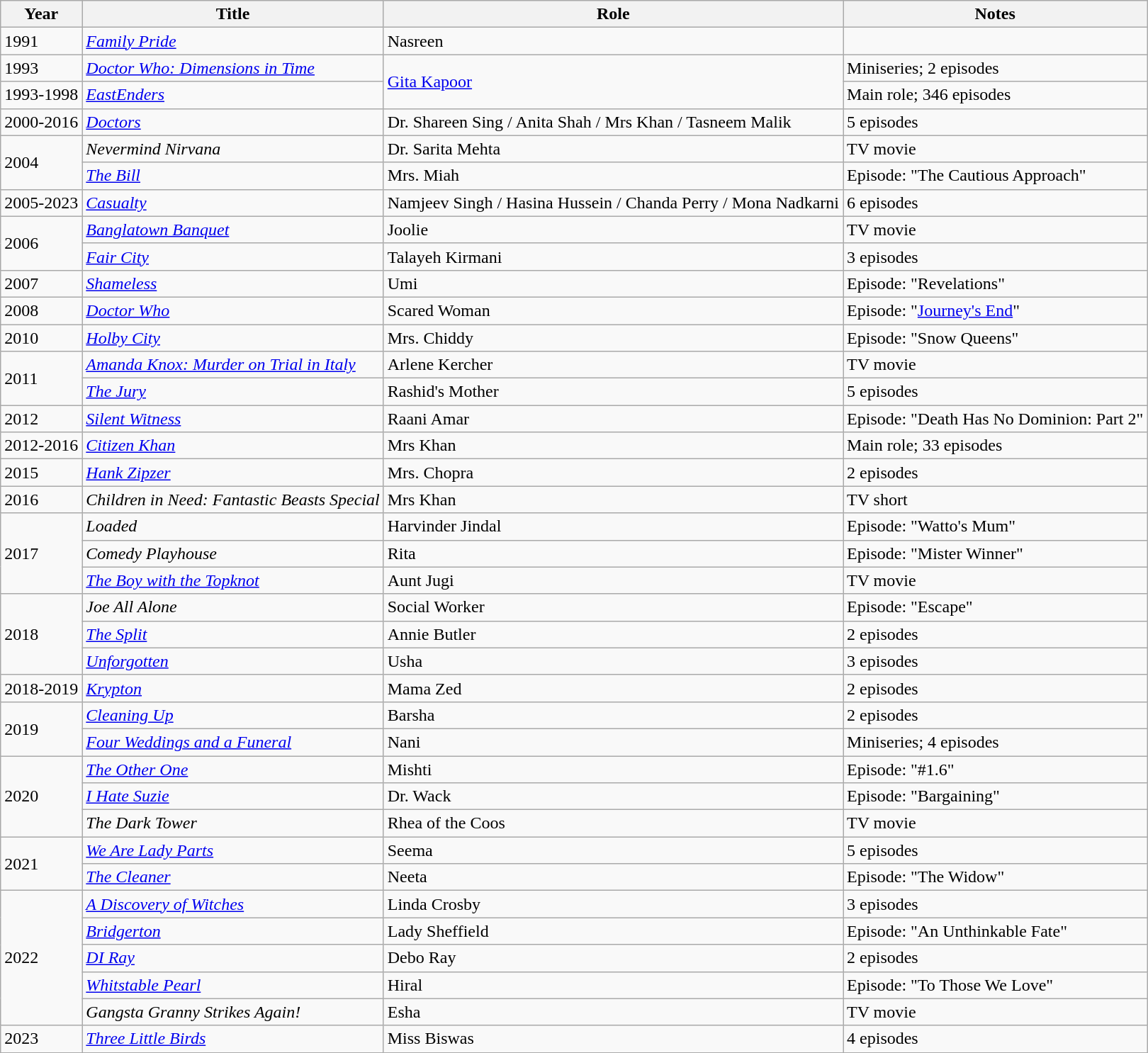<table class="wikitable">
<tr>
<th>Year</th>
<th>Title</th>
<th>Role</th>
<th>Notes</th>
</tr>
<tr>
<td>1991</td>
<td><em><a href='#'>Family Pride</a></em></td>
<td>Nasreen</td>
<td></td>
</tr>
<tr>
<td>1993</td>
<td><em><a href='#'>Doctor Who: Dimensions in Time</a></em></td>
<td rowspan="2"><a href='#'>Gita Kapoor</a></td>
<td>Miniseries; 2 episodes</td>
</tr>
<tr>
<td>1993-1998</td>
<td><em><a href='#'>EastEnders</a></em></td>
<td>Main role; 346 episodes</td>
</tr>
<tr>
<td>2000-2016</td>
<td><em><a href='#'>Doctors</a></em></td>
<td>Dr. Shareen Sing / Anita Shah / Mrs Khan / Tasneem Malik</td>
<td>5 episodes</td>
</tr>
<tr>
<td rowspan="2">2004</td>
<td><em>Nevermind Nirvana</em></td>
<td>Dr. Sarita Mehta</td>
<td>TV movie</td>
</tr>
<tr>
<td><em><a href='#'>The Bill</a></em></td>
<td>Mrs. Miah</td>
<td>Episode: "The Cautious Approach"</td>
</tr>
<tr>
<td>2005-2023</td>
<td><em><a href='#'>Casualty</a></em></td>
<td>Namjeev Singh / Hasina Hussein / Chanda Perry / Mona Nadkarni</td>
<td>6 episodes</td>
</tr>
<tr>
<td rowspan="2">2006</td>
<td><em><a href='#'>Banglatown Banquet</a></em></td>
<td>Joolie</td>
<td>TV movie</td>
</tr>
<tr>
<td><em><a href='#'>Fair City</a></em></td>
<td>Talayeh Kirmani</td>
<td>3 episodes</td>
</tr>
<tr>
<td>2007</td>
<td><em><a href='#'>Shameless</a></em></td>
<td>Umi</td>
<td>Episode: "Revelations"</td>
</tr>
<tr>
<td>2008</td>
<td><em><a href='#'>Doctor Who</a></em></td>
<td>Scared Woman</td>
<td>Episode: "<a href='#'>Journey's End</a>"</td>
</tr>
<tr>
<td>2010</td>
<td><em><a href='#'>Holby City</a></em></td>
<td>Mrs. Chiddy</td>
<td>Episode: "Snow Queens"</td>
</tr>
<tr>
<td rowspan="2">2011</td>
<td><em><a href='#'>Amanda Knox: Murder on Trial in Italy</a></em></td>
<td>Arlene Kercher</td>
<td>TV movie</td>
</tr>
<tr>
<td><em><a href='#'>The Jury</a></em></td>
<td>Rashid's Mother</td>
<td>5 episodes</td>
</tr>
<tr>
<td>2012</td>
<td><em><a href='#'>Silent Witness</a></em></td>
<td>Raani Amar</td>
<td>Episode: "Death Has No Dominion: Part 2"</td>
</tr>
<tr>
<td>2012-2016</td>
<td><em><a href='#'>Citizen Khan</a></em></td>
<td>Mrs Khan</td>
<td>Main role; 33 episodes</td>
</tr>
<tr>
<td>2015</td>
<td><em><a href='#'>Hank Zipzer</a></em></td>
<td>Mrs. Chopra</td>
<td>2 episodes</td>
</tr>
<tr>
<td>2016</td>
<td><em>Children in Need: Fantastic Beasts Special</em></td>
<td>Mrs Khan</td>
<td>TV short</td>
</tr>
<tr>
<td rowspan="3">2017</td>
<td><em>Loaded</em></td>
<td>Harvinder Jindal</td>
<td>Episode: "Watto's Mum"</td>
</tr>
<tr>
<td><em>Comedy Playhouse</em></td>
<td>Rita</td>
<td>Episode: "Mister Winner"</td>
</tr>
<tr>
<td><em><a href='#'>The Boy with the Topknot</a></em></td>
<td>Aunt Jugi</td>
<td>TV movie</td>
</tr>
<tr>
<td rowspan="3">2018</td>
<td><em>Joe All Alone</em></td>
<td>Social Worker</td>
<td>Episode: "Escape"</td>
</tr>
<tr>
<td><em><a href='#'>The Split</a></em></td>
<td>Annie Butler</td>
<td>2 episodes</td>
</tr>
<tr>
<td><em><a href='#'>Unforgotten</a></em></td>
<td>Usha</td>
<td>3 episodes</td>
</tr>
<tr>
<td>2018-2019</td>
<td><em><a href='#'>Krypton</a></em></td>
<td>Mama Zed</td>
<td>2 episodes</td>
</tr>
<tr>
<td rowspan="2">2019</td>
<td><em><a href='#'>Cleaning Up</a></em></td>
<td>Barsha</td>
<td>2 episodes</td>
</tr>
<tr>
<td><em><a href='#'>Four Weddings and a Funeral</a></em></td>
<td>Nani</td>
<td>Miniseries; 4 episodes</td>
</tr>
<tr>
<td rowspan="3">2020</td>
<td><em><a href='#'>The Other One</a></em></td>
<td>Mishti</td>
<td>Episode: "#1.6"</td>
</tr>
<tr>
<td><em><a href='#'>I Hate Suzie</a></em></td>
<td>Dr. Wack</td>
<td>Episode: "Bargaining"</td>
</tr>
<tr>
<td><em>The Dark Tower</em></td>
<td>Rhea of the Coos</td>
<td>TV movie</td>
</tr>
<tr>
<td rowspan="2">2021</td>
<td><em><a href='#'>We Are Lady Parts</a></em></td>
<td>Seema</td>
<td>5 episodes</td>
</tr>
<tr>
<td><em><a href='#'>The Cleaner</a></em></td>
<td>Neeta</td>
<td>Episode: "The Widow"</td>
</tr>
<tr>
<td rowspan="5">2022</td>
<td><em><a href='#'>A Discovery of Witches</a></em></td>
<td>Linda Crosby</td>
<td>3 episodes</td>
</tr>
<tr>
<td><em><a href='#'>Bridgerton</a></em></td>
<td>Lady Sheffield</td>
<td>Episode: "An Unthinkable Fate"</td>
</tr>
<tr>
<td><em><a href='#'>DI Ray</a></em></td>
<td>Debo Ray</td>
<td>2 episodes</td>
</tr>
<tr>
<td><em><a href='#'>Whitstable Pearl</a></em></td>
<td>Hiral</td>
<td>Episode: "To Those We Love"</td>
</tr>
<tr>
<td><em>Gangsta Granny Strikes Again!</em></td>
<td>Esha</td>
<td>TV movie</td>
</tr>
<tr>
<td>2023</td>
<td><em><a href='#'>Three Little Birds</a></em></td>
<td>Miss Biswas</td>
<td>4 episodes</td>
</tr>
</table>
